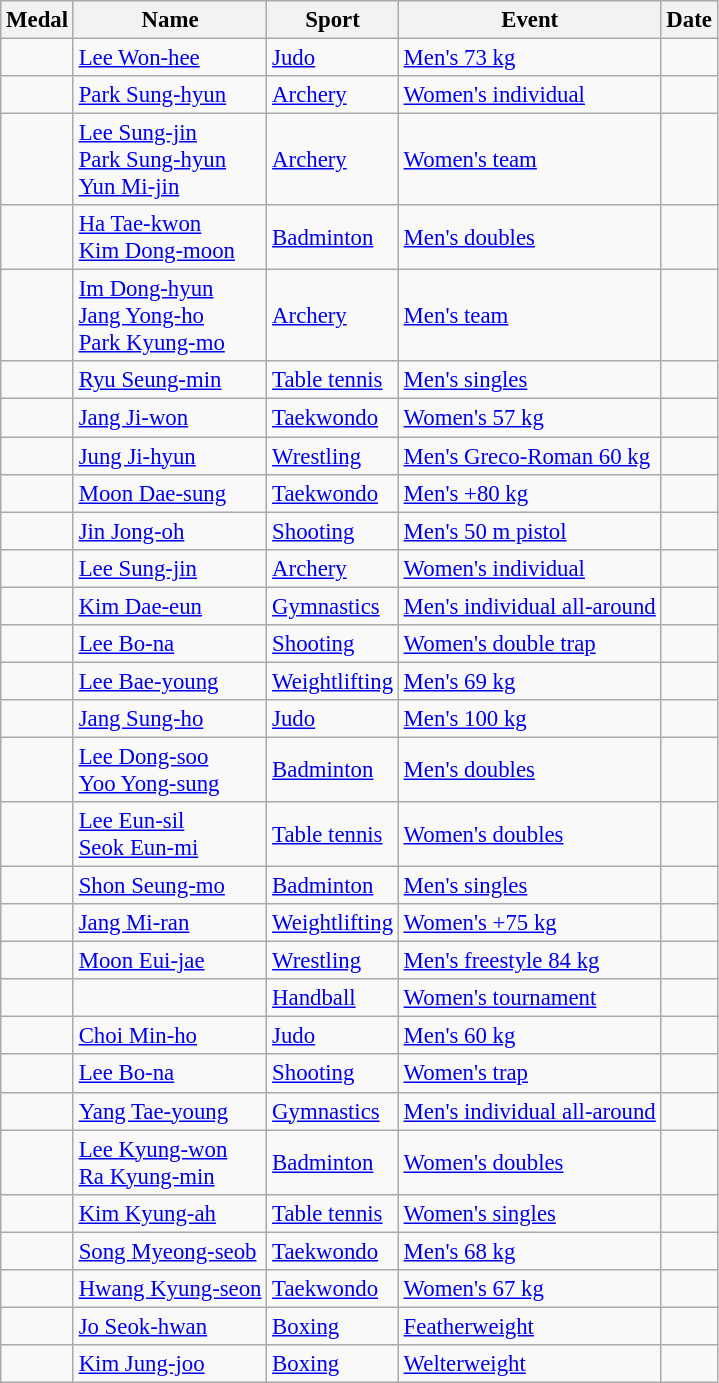<table class="wikitable sortable" style="font-size:95%">
<tr>
<th>Medal</th>
<th>Name</th>
<th>Sport</th>
<th>Event</th>
<th>Date</th>
</tr>
<tr>
<td></td>
<td><a href='#'>Lee Won-hee</a></td>
<td><a href='#'>Judo</a></td>
<td><a href='#'>Men's 73 kg</a></td>
<td></td>
</tr>
<tr>
<td></td>
<td><a href='#'>Park Sung-hyun</a></td>
<td><a href='#'>Archery</a></td>
<td><a href='#'>Women's individual</a></td>
<td></td>
</tr>
<tr>
<td></td>
<td><a href='#'>Lee Sung-jin</a><br><a href='#'>Park Sung-hyun</a><br><a href='#'>Yun Mi-jin</a></td>
<td><a href='#'>Archery</a></td>
<td><a href='#'>Women's team</a></td>
<td></td>
</tr>
<tr>
<td></td>
<td><a href='#'>Ha Tae-kwon</a><br><a href='#'>Kim Dong-moon</a></td>
<td><a href='#'>Badminton</a></td>
<td><a href='#'>Men's doubles</a></td>
<td></td>
</tr>
<tr>
<td></td>
<td><a href='#'>Im Dong-hyun</a><br><a href='#'>Jang Yong-ho</a><br><a href='#'>Park Kyung-mo</a></td>
<td><a href='#'>Archery</a></td>
<td><a href='#'>Men's team</a></td>
<td></td>
</tr>
<tr>
<td></td>
<td><a href='#'>Ryu Seung-min</a></td>
<td><a href='#'>Table tennis</a></td>
<td><a href='#'>Men's singles</a></td>
<td></td>
</tr>
<tr>
<td></td>
<td><a href='#'>Jang Ji-won</a></td>
<td><a href='#'>Taekwondo</a></td>
<td><a href='#'>Women's 57 kg</a></td>
<td></td>
</tr>
<tr>
<td></td>
<td><a href='#'>Jung Ji-hyun</a></td>
<td><a href='#'>Wrestling</a></td>
<td><a href='#'>Men's Greco-Roman 60 kg</a></td>
<td></td>
</tr>
<tr>
<td></td>
<td><a href='#'>Moon Dae-sung</a></td>
<td><a href='#'>Taekwondo</a></td>
<td><a href='#'>Men's +80 kg</a></td>
<td></td>
</tr>
<tr>
<td></td>
<td><a href='#'>Jin Jong-oh</a></td>
<td><a href='#'>Shooting</a></td>
<td><a href='#'>Men's 50 m pistol</a></td>
<td></td>
</tr>
<tr>
<td></td>
<td><a href='#'>Lee Sung-jin</a></td>
<td><a href='#'>Archery</a></td>
<td><a href='#'>Women's individual</a></td>
<td></td>
</tr>
<tr>
<td></td>
<td><a href='#'>Kim Dae-eun</a></td>
<td><a href='#'>Gymnastics</a></td>
<td><a href='#'>Men's individual all-around</a></td>
<td></td>
</tr>
<tr>
<td></td>
<td><a href='#'>Lee Bo-na</a></td>
<td><a href='#'>Shooting</a></td>
<td><a href='#'>Women's double trap</a></td>
<td></td>
</tr>
<tr>
<td></td>
<td><a href='#'>Lee Bae-young</a></td>
<td><a href='#'>Weightlifting</a></td>
<td><a href='#'>Men's 69 kg</a></td>
<td></td>
</tr>
<tr>
<td></td>
<td><a href='#'>Jang Sung-ho</a></td>
<td><a href='#'>Judo</a></td>
<td><a href='#'>Men's 100 kg</a></td>
<td></td>
</tr>
<tr>
<td></td>
<td><a href='#'>Lee Dong-soo</a><br><a href='#'>Yoo Yong-sung</a></td>
<td><a href='#'>Badminton</a></td>
<td><a href='#'>Men's doubles</a></td>
<td></td>
</tr>
<tr>
<td></td>
<td><a href='#'>Lee Eun-sil</a><br><a href='#'>Seok Eun-mi</a></td>
<td><a href='#'>Table tennis</a></td>
<td><a href='#'>Women's doubles</a></td>
<td></td>
</tr>
<tr>
<td></td>
<td><a href='#'>Shon Seung-mo</a></td>
<td><a href='#'>Badminton</a></td>
<td><a href='#'>Men's singles</a></td>
<td></td>
</tr>
<tr>
<td></td>
<td><a href='#'>Jang Mi-ran</a></td>
<td><a href='#'>Weightlifting</a></td>
<td><a href='#'>Women's +75 kg</a></td>
<td></td>
</tr>
<tr>
<td></td>
<td><a href='#'>Moon Eui-jae</a></td>
<td><a href='#'>Wrestling</a></td>
<td><a href='#'>Men's freestyle 84 kg</a></td>
<td></td>
</tr>
<tr>
<td></td>
<td><br></td>
<td><a href='#'>Handball</a></td>
<td><a href='#'>Women's tournament</a></td>
<td></td>
</tr>
<tr>
<td></td>
<td><a href='#'>Choi Min-ho</a></td>
<td><a href='#'>Judo</a></td>
<td><a href='#'>Men's 60 kg</a></td>
<td></td>
</tr>
<tr>
<td></td>
<td><a href='#'>Lee Bo-na</a></td>
<td><a href='#'>Shooting</a></td>
<td><a href='#'>Women's trap</a></td>
<td></td>
</tr>
<tr>
<td></td>
<td><a href='#'>Yang Tae-young</a></td>
<td><a href='#'>Gymnastics</a></td>
<td><a href='#'>Men's individual all-around</a></td>
<td></td>
</tr>
<tr>
<td></td>
<td><a href='#'>Lee Kyung-won</a><br><a href='#'>Ra Kyung-min</a></td>
<td><a href='#'>Badminton</a></td>
<td><a href='#'>Women's doubles</a></td>
<td></td>
</tr>
<tr>
<td></td>
<td><a href='#'>Kim Kyung-ah</a></td>
<td><a href='#'>Table tennis</a></td>
<td><a href='#'>Women's singles</a></td>
<td></td>
</tr>
<tr>
<td></td>
<td><a href='#'>Song Myeong-seob</a></td>
<td><a href='#'>Taekwondo</a></td>
<td><a href='#'>Men's 68 kg</a></td>
<td></td>
</tr>
<tr>
<td></td>
<td><a href='#'>Hwang Kyung-seon</a></td>
<td><a href='#'>Taekwondo</a></td>
<td><a href='#'>Women's 67 kg</a></td>
<td></td>
</tr>
<tr>
<td></td>
<td><a href='#'>Jo Seok-hwan</a></td>
<td><a href='#'>Boxing</a></td>
<td><a href='#'>Featherweight</a></td>
<td></td>
</tr>
<tr>
<td></td>
<td><a href='#'>Kim Jung-joo</a></td>
<td><a href='#'>Boxing</a></td>
<td><a href='#'>Welterweight</a></td>
<td></td>
</tr>
</table>
